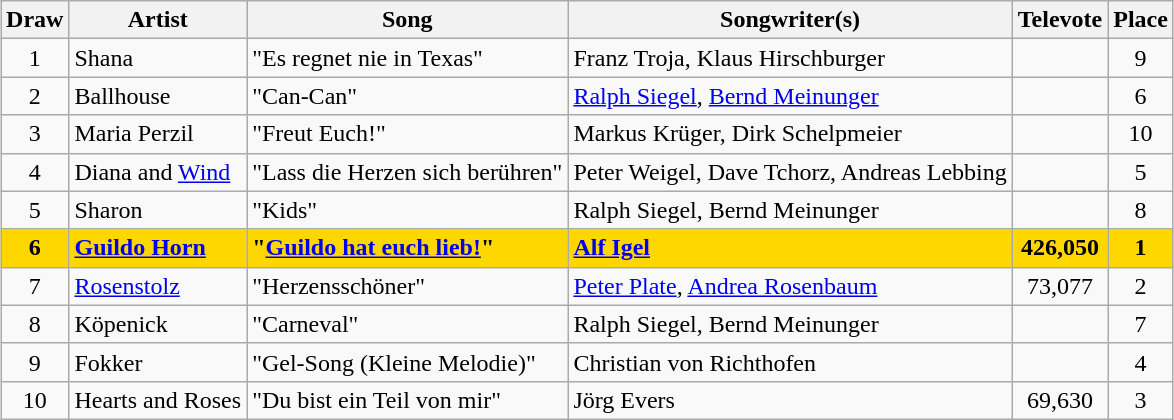<table class="sortable wikitable" style="margin: 1em auto 1em auto; text-align:center">
<tr>
<th>Draw</th>
<th>Artist</th>
<th>Song</th>
<th>Songwriter(s)</th>
<th>Televote</th>
<th>Place</th>
</tr>
<tr>
<td>1</td>
<td align="left">Shana</td>
<td align="left">"Es regnet nie in Texas"</td>
<td align="left">Franz Troja, Klaus Hirschburger</td>
<td></td>
<td>9</td>
</tr>
<tr>
<td>2</td>
<td align="left">Ballhouse</td>
<td align="left">"Can-Can"</td>
<td align="left"><a href='#'>Ralph Siegel</a>, <a href='#'>Bernd Meinunger</a></td>
<td></td>
<td>6</td>
</tr>
<tr>
<td>3</td>
<td align="left">Maria Perzil</td>
<td align="left">"Freut Euch!"</td>
<td align="left">Markus Krüger, Dirk Schelpmeier</td>
<td></td>
<td>10</td>
</tr>
<tr>
<td>4</td>
<td align="left">Diana and <a href='#'>Wind</a></td>
<td align="left">"Lass die Herzen sich berühren"</td>
<td align="left">Peter Weigel, Dave Tchorz, Andreas Lebbing</td>
<td></td>
<td>5</td>
</tr>
<tr>
<td>5</td>
<td align="left">Sharon</td>
<td align="left">"Kids"</td>
<td align="left">Ralph Siegel, Bernd Meinunger</td>
<td></td>
<td>8</td>
</tr>
<tr style="font-weight:bold; background:gold;">
<td>6</td>
<td align="left"><a href='#'>Guildo Horn</a></td>
<td align="left">"<a href='#'>Guildo hat euch lieb!</a>"</td>
<td align="left"><a href='#'>Alf Igel</a></td>
<td>426,050</td>
<td>1</td>
</tr>
<tr>
<td>7</td>
<td align="left"><a href='#'>Rosenstolz</a></td>
<td align="left">"Herzensschöner"</td>
<td align="left"><a href='#'>Peter Plate</a>, <a href='#'>Andrea Rosenbaum</a></td>
<td>73,077</td>
<td>2</td>
</tr>
<tr>
<td>8</td>
<td align="left">Köpenick</td>
<td align="left">"Carneval"</td>
<td align="left">Ralph Siegel, Bernd Meinunger</td>
<td></td>
<td>7</td>
</tr>
<tr>
<td>9</td>
<td align="left">Fokker</td>
<td align="left">"Gel-Song (Kleine Melodie)"</td>
<td align="left">Christian von Richthofen</td>
<td></td>
<td>4</td>
</tr>
<tr>
<td>10</td>
<td align="left">Hearts and Roses</td>
<td align="left">"Du bist ein Teil von mir"</td>
<td align="left">Jörg Evers</td>
<td>69,630</td>
<td>3</td>
</tr>
</table>
